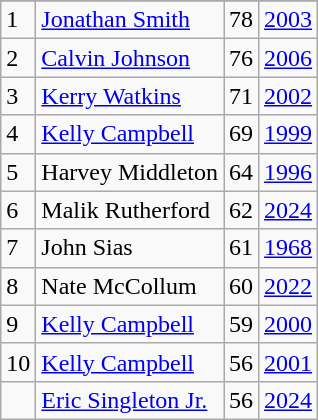<table class="wikitable">
<tr>
</tr>
<tr>
<td>1</td>
<td><a href='#'>Jonathan Smith</a></td>
<td>78</td>
<td><a href='#'>2003</a></td>
</tr>
<tr>
<td>2</td>
<td><a href='#'>Calvin Johnson</a></td>
<td>76</td>
<td><a href='#'>2006</a></td>
</tr>
<tr>
<td>3</td>
<td><a href='#'>Kerry Watkins</a></td>
<td>71</td>
<td><a href='#'>2002</a></td>
</tr>
<tr>
<td>4</td>
<td><a href='#'>Kelly Campbell</a></td>
<td>69</td>
<td><a href='#'>1999</a></td>
</tr>
<tr>
<td>5</td>
<td>Harvey Middleton</td>
<td>64</td>
<td><a href='#'>1996</a></td>
</tr>
<tr>
<td>6</td>
<td>Malik Rutherford</td>
<td>62</td>
<td><a href='#'>2024</a></td>
</tr>
<tr>
<td>7</td>
<td>John Sias</td>
<td>61</td>
<td><a href='#'>1968</a></td>
</tr>
<tr>
<td>8</td>
<td>Nate McCollum</td>
<td>60</td>
<td><a href='#'>2022</a></td>
</tr>
<tr>
<td>9</td>
<td><a href='#'>Kelly Campbell</a></td>
<td>59</td>
<td><a href='#'>2000</a></td>
</tr>
<tr>
<td>10</td>
<td><a href='#'>Kelly Campbell</a></td>
<td>56</td>
<td><a href='#'>2001</a></td>
</tr>
<tr>
<td></td>
<td><a href='#'>Eric Singleton Jr.</a></td>
<td>56</td>
<td><a href='#'>2024</a></td>
</tr>
</table>
